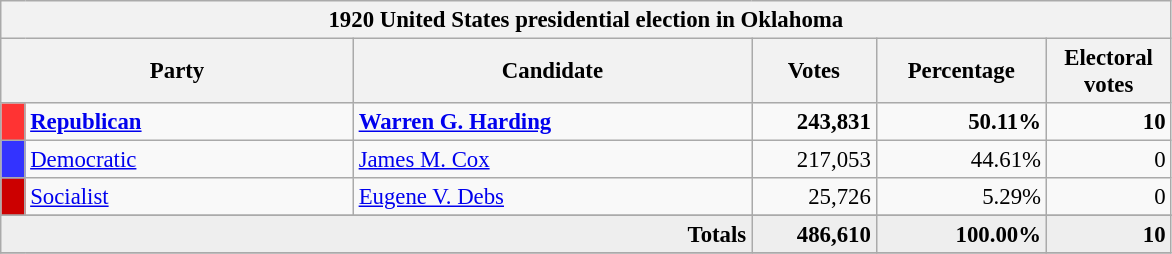<table class="wikitable" style="font-size: 95%;">
<tr>
<th colspan="6">1920 United States presidential election in Oklahoma</th>
</tr>
<tr>
<th colspan="2" style="width: 15em">Party</th>
<th style="width: 17em">Candidate</th>
<th style="width: 5em">Votes</th>
<th style="width: 7em">Percentage</th>
<th style="width: 5em">Electoral votes</th>
</tr>
<tr>
<th style="background-color:#FF3333; width: 3px"></th>
<td style="width: 130px"><strong><a href='#'>Republican</a></strong></td>
<td><strong><a href='#'>Warren G. Harding</a></strong></td>
<td align="right"><strong>243,831</strong></td>
<td align="right"><strong>50.11%</strong></td>
<td align="right"><strong>10</strong></td>
</tr>
<tr>
<th style="background-color:#3333FF; width: 3px"></th>
<td style="width: 130px"><a href='#'>Democratic</a></td>
<td><a href='#'>James M. Cox</a></td>
<td align="right">217,053</td>
<td align="right">44.61%</td>
<td align="right">0</td>
</tr>
<tr>
<th style="background-color:#CC0000; width: 3px"></th>
<td style="width: 130px"><a href='#'>Socialist</a></td>
<td><a href='#'>Eugene V. Debs</a></td>
<td align="right">25,726</td>
<td align="right">5.29%</td>
<td align="right">0</td>
</tr>
<tr>
</tr>
<tr bgcolor="#EEEEEE">
<td colspan="3" align="right"><strong>Totals</strong></td>
<td align="right"><strong>486,610</strong></td>
<td align="right"><strong>100.00%</strong></td>
<td align="right"><strong>10</strong></td>
</tr>
<tr bgcolor="#EEEEEE">
</tr>
</table>
